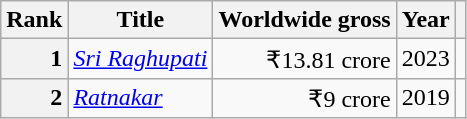<table class="wikitable sortable plainrowheaders">
<tr>
<th scope="col">Rank</th>
<th scope="col">Title</th>
<th scope="col">Worldwide gross</th>
<th scope="col">Year</th>
<th scope="col" class="unsortable"></th>
</tr>
<tr>
<th scope="row" style=text-align:right>1</th>
<td><em><a href='#'>Sri Raghupati</a></em></td>
<td align="right">₹13.81 crore</td>
<td align="center">2023</td>
<td align="center"></td>
</tr>
<tr>
<th scope="row" style=text-align:right>2</th>
<td><em><a href='#'>Ratnakar</a></em></td>
<td align="right">₹9 crore</td>
<td align="center">2019</td>
<td align="center"></td>
</tr>
</table>
